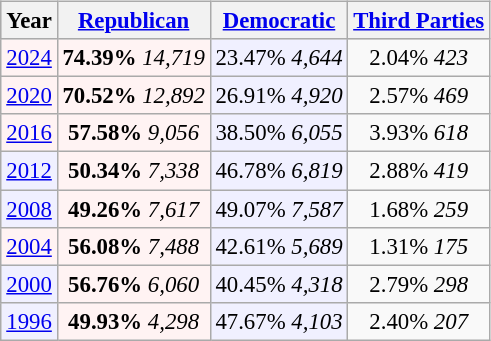<table class="wikitable" style="float:right; font-size:95%;">
<tr bgcolor=lightgrey>
<th>Year</th>
<th><a href='#'>Republican</a></th>
<th><a href='#'>Democratic</a></th>
<th><a href='#'>Third Parties</a></th>
</tr>
<tr>
<td align="center" bgcolor="#fff3f3"><a href='#'>2024</a></td>
<td align="center" bgcolor="#fff3f3"><strong>74.39%</strong> <em>14,719</em></td>
<td align="center" bgcolor="#f0f0ff">23.47% <em>4,644</em></td>
<td align="center">2.04% <em>423</em></td>
</tr>
<tr>
<td align="center" bgcolor="#fff3f3"><a href='#'>2020</a></td>
<td align="center" bgcolor="#fff3f3"><strong>70.52%</strong> <em>12,892</em></td>
<td align="center" bgcolor="#f0f0ff">26.91% <em>4,920</em></td>
<td align="center">2.57% <em>469</em></td>
</tr>
<tr>
<td align="center" bgcolor="#fff3f3"><a href='#'>2016</a></td>
<td align="center" bgcolor="#fff3f3"><strong>57.58%</strong> <em>9,056</em></td>
<td align="center" bgcolor="#f0f0ff">38.50% <em>6,055</em></td>
<td align="center">3.93% <em>618</em></td>
</tr>
<tr>
<td align="center" bgcolor="#f0f0ff"><a href='#'>2012</a></td>
<td align="center" bgcolor="#fff3f3"><strong>50.34%</strong> <em>7,338</em></td>
<td align="center" bgcolor="#f0f0ff">46.78% <em>6,819</em></td>
<td align="center">2.88% <em>419</em></td>
</tr>
<tr>
<td align="center" bgcolor="#f0f0ff"><a href='#'>2008</a></td>
<td align="center" bgcolor="#fff3f3"><strong>49.26%</strong> <em>7,617</em></td>
<td align="center" bgcolor="#f0f0ff">49.07% <em>7,587</em></td>
<td align="center">1.68% <em>259</em></td>
</tr>
<tr>
<td align="center" bgcolor="#fff3f3"><a href='#'>2004</a></td>
<td align="center" bgcolor="#fff3f3"><strong>56.08%</strong> <em>7,488</em></td>
<td align="center" bgcolor="#f0f0ff">42.61% <em>5,689</em></td>
<td align="center">1.31% <em>175</em></td>
</tr>
<tr>
<td align="center" bgcolor="#f0f0ff"><a href='#'>2000</a></td>
<td align="center" bgcolor="#fff3f3"><strong>56.76%</strong> <em>6,060</em></td>
<td align="center" bgcolor="#f0f0ff">40.45% <em>4,318</em></td>
<td align="center">2.79% <em>298</em></td>
</tr>
<tr>
<td align="center" bgcolor="#f0f0ff"><a href='#'>1996</a></td>
<td align="center" bgcolor="#fff3f3"><strong>49.93%</strong> <em>4,298</em></td>
<td align="center" bgcolor="#f0f0ff">47.67% <em>4,103</em></td>
<td align="center">2.40% <em>207</em></td>
</tr>
</table>
